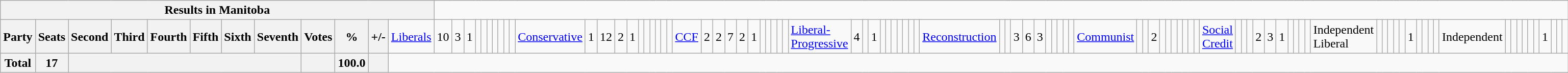<table class="wikitable">
<tr>
<th colspan=13>Results in Manitoba</th>
</tr>
<tr>
<th colspan=2>Party</th>
<th>Seats</th>
<th>Second</th>
<th>Third</th>
<th>Fourth</th>
<th>Fifth</th>
<th>Sixth</th>
<th>Seventh</th>
<th>Votes</th>
<th>%</th>
<th>+/-<br></th>
<td><a href='#'>Liberals</a></td>
<td align="right">10</td>
<td align="right">3</td>
<td align="right">1</td>
<td align="right"></td>
<td align="right"></td>
<td align="right"></td>
<td align="right"></td>
<td align="right"></td>
<td align="right"></td>
<td align="right"><br></td>
<td><a href='#'>Conservative</a></td>
<td align="right">1</td>
<td align="right">12</td>
<td align="right">2</td>
<td align="right">1</td>
<td align="right"></td>
<td align="right"></td>
<td align="right"></td>
<td align="right"></td>
<td align="right"></td>
<td align="right"><br></td>
<td><a href='#'>CCF</a></td>
<td align="right">2</td>
<td align="right">2</td>
<td align="right">7</td>
<td align="right">2</td>
<td align="right">1</td>
<td align="right"></td>
<td align="right"></td>
<td align="right"></td>
<td align="right"></td>
<td align="right"><br></td>
<td><a href='#'>Liberal-Progressive</a></td>
<td align="right">4</td>
<td align="right"></td>
<td align="right">1</td>
<td align="right"></td>
<td align="right"></td>
<td align="right"></td>
<td align="right"></td>
<td align="right"></td>
<td align="right"></td>
<td align="right"><br></td>
<td><a href='#'>Reconstruction</a></td>
<td align="right"></td>
<td align="right"></td>
<td align="right">3</td>
<td align="right">6</td>
<td align="right">3</td>
<td align="right"></td>
<td align="right"></td>
<td align="right"></td>
<td align="right"></td>
<td align="right"><br></td>
<td><a href='#'>Communist</a></td>
<td align="right"></td>
<td align="right"></td>
<td align="right">2</td>
<td align="right"></td>
<td align="right"></td>
<td align="right"></td>
<td align="right"></td>
<td align="right"></td>
<td align="right"></td>
<td align="right"><br></td>
<td><a href='#'>Social Credit</a></td>
<td align="right"></td>
<td align="right"></td>
<td align="right"></td>
<td align="right">2</td>
<td align="right">3</td>
<td align="right">1</td>
<td align="right"></td>
<td align="right"></td>
<td align="right"></td>
<td align="right"><br></td>
<td>Independent Liberal</td>
<td align="right"></td>
<td align="right"></td>
<td align="right"></td>
<td align="right"></td>
<td align="right"></td>
<td align="right">1</td>
<td align="right"></td>
<td align="right"></td>
<td align="right"></td>
<td align="right"><br></td>
<td>Independent</td>
<td align="right"></td>
<td align="right"></td>
<td align="right"></td>
<td align="right"></td>
<td align="right"></td>
<td align="right"></td>
<td align="right">1</td>
<td align="right"></td>
<td align="right"></td>
<td align="right"></td>
</tr>
<tr>
<th colspan="2">Total</th>
<th>17</th>
<th colspan="6"></th>
<th></th>
<th>100.0</th>
<th></th>
</tr>
</table>
